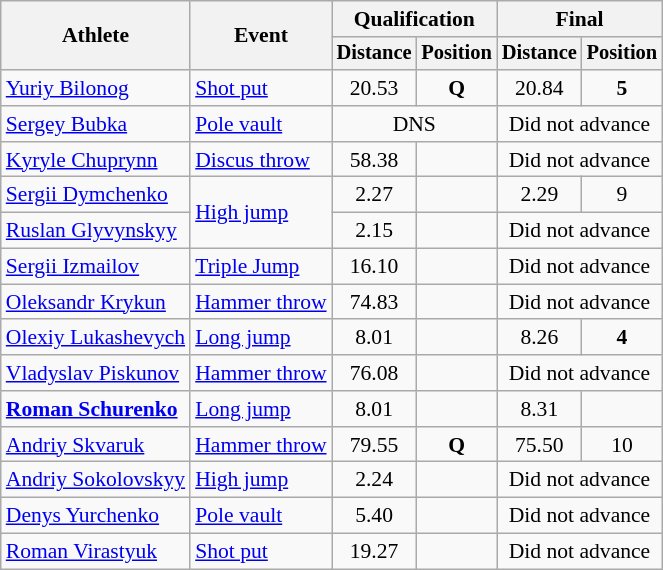<table class=wikitable style="font-size:90%">
<tr>
<th rowspan="2">Athlete</th>
<th rowspan="2">Event</th>
<th colspan="2">Qualification</th>
<th colspan="2">Final</th>
</tr>
<tr style="font-size:95%">
<th>Distance</th>
<th>Position</th>
<th>Distance</th>
<th>Position</th>
</tr>
<tr align=center>
<td align=left><a href='#'>Yuriy Bilonog</a></td>
<td align=left><a href='#'>Shot put</a></td>
<td>20.53</td>
<td><strong>Q</strong></td>
<td>20.84</td>
<td><strong>5</strong></td>
</tr>
<tr align=center>
<td align=left><a href='#'>Sergey Bubka</a></td>
<td align=left><a href='#'>Pole vault</a></td>
<td colspan=2>DNS</td>
<td colspan=2>Did not advance</td>
</tr>
<tr align=center>
<td align=left><a href='#'>Kyryle Chuprynn</a></td>
<td align=left><a href='#'>Discus throw</a></td>
<td>58.38</td>
<td></td>
<td colspan=2>Did not advance</td>
</tr>
<tr align=center>
<td align=left><a href='#'>Sergii Dymchenko</a></td>
<td align=left rowspan=2><a href='#'>High jump</a></td>
<td>2.27</td>
<td></td>
<td>2.29</td>
<td>9</td>
</tr>
<tr align=center>
<td align=left><a href='#'>Ruslan Glyvynskyy</a></td>
<td>2.15</td>
<td></td>
<td colspan=2>Did not advance</td>
</tr>
<tr align=center>
<td align=left><a href='#'>Sergii Izmailov</a></td>
<td align=left><a href='#'>Triple Jump</a></td>
<td>16.10</td>
<td></td>
<td colspan=2>Did not advance</td>
</tr>
<tr align=center>
<td align=left><a href='#'>Oleksandr Krykun</a></td>
<td align=left><a href='#'>Hammer throw</a></td>
<td>74.83</td>
<td></td>
<td colspan=2>Did not advance</td>
</tr>
<tr align=center>
<td align=left><a href='#'>Olexiy Lukashevych</a></td>
<td align=left><a href='#'>Long jump</a></td>
<td>8.01</td>
<td></td>
<td>8.26</td>
<td><strong>4</strong></td>
</tr>
<tr align=center>
<td align=left><a href='#'>Vladyslav Piskunov</a></td>
<td align=left><a href='#'>Hammer throw</a></td>
<td>76.08</td>
<td></td>
<td colspan=2>Did not advance</td>
</tr>
<tr align=center>
<td align=left><strong><a href='#'>Roman Schurenko</a></strong></td>
<td align=left><a href='#'>Long jump</a></td>
<td>8.01</td>
<td></td>
<td>8.31</td>
<td></td>
</tr>
<tr align=center>
<td align=left><a href='#'>Andriy Skvaruk</a></td>
<td align=left><a href='#'>Hammer throw</a></td>
<td>79.55</td>
<td><strong>Q</strong></td>
<td>75.50</td>
<td>10</td>
</tr>
<tr align=center>
<td align=left><a href='#'>Andriy Sokolovskyy</a></td>
<td align=left><a href='#'>High jump</a></td>
<td>2.24</td>
<td></td>
<td colspan=2>Did not advance</td>
</tr>
<tr align=center>
<td align=left><a href='#'>Denys Yurchenko</a></td>
<td align=left><a href='#'>Pole vault</a></td>
<td>5.40</td>
<td></td>
<td colspan=2>Did not advance</td>
</tr>
<tr align=center>
<td align=left><a href='#'>Roman Virastyuk</a></td>
<td align=left><a href='#'>Shot put</a></td>
<td>19.27</td>
<td></td>
<td colspan=2>Did not advance</td>
</tr>
</table>
